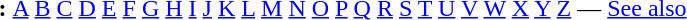<table id="toc" border="0">
<tr>
<th>:</th>
<td><a href='#'>A</a> <a href='#'>B</a> <a href='#'>C</a> <a href='#'>D</a> <a href='#'>E</a> <a href='#'>F</a> <a href='#'>G</a> <a href='#'>H</a> <a href='#'>I</a> <a href='#'>J</a> <a href='#'>K</a> <a href='#'>L</a> <a href='#'>M</a> <a href='#'>N</a> <a href='#'>O</a> <a href='#'>P</a> <a href='#'>Q</a> <a href='#'>R</a> <a href='#'>S</a> <a href='#'>T</a> <a href='#'>U</a> <a href='#'>V</a> <a href='#'>W</a> <a href='#'>X</a> <a href='#'>Y</a>  <a href='#'>Z</a> — <a href='#'>See also</a></td>
</tr>
</table>
